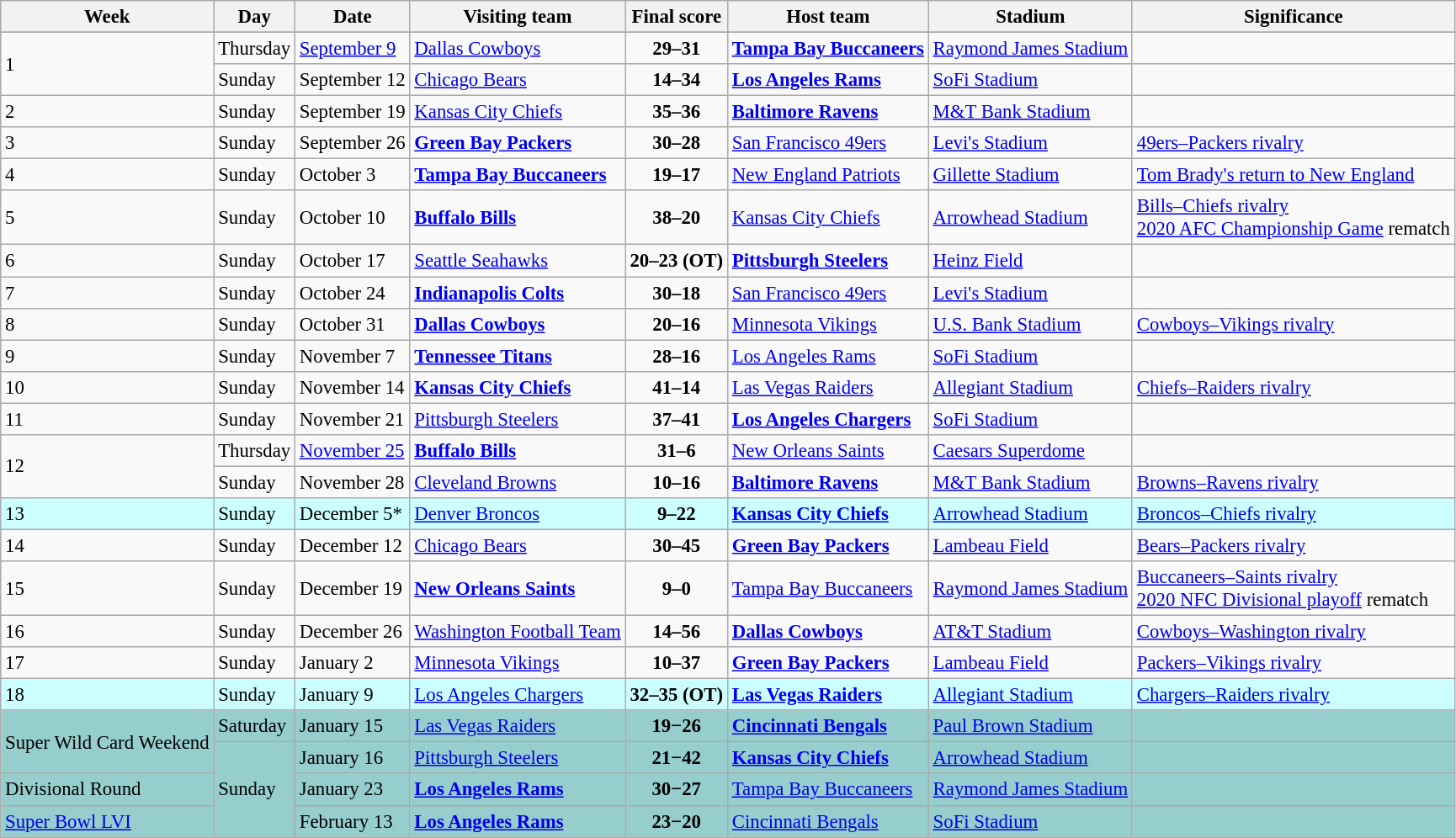<table class="wikitable" style="font-size: 95%;">
<tr>
<th>Week</th>
<th>Day</th>
<th>Date</th>
<th>Visiting team</th>
<th>Final score</th>
<th>Host team</th>
<th>Stadium</th>
<th>Significance</th>
</tr>
<tr>
</tr>
<tr>
<td rowspan="2">1</td>
<td>Thursday</td>
<td><a href='#'>September 9</a></td>
<td><a href='#'>Dallas Cowboys</a></td>
<td align="center"><strong>29–31</strong></td>
<td><strong><a href='#'>Tampa Bay Buccaneers</a></strong></td>
<td><a href='#'>Raymond James Stadium</a></td>
<td></td>
</tr>
<tr>
<td>Sunday</td>
<td>September 12</td>
<td><a href='#'>Chicago Bears</a></td>
<td align="center"><strong>14–34</strong></td>
<td><strong><a href='#'>Los Angeles Rams</a></strong></td>
<td><a href='#'>SoFi Stadium</a></td>
<td></td>
</tr>
<tr>
<td>2</td>
<td>Sunday</td>
<td>September 19</td>
<td><a href='#'>Kansas City Chiefs</a></td>
<td align="center"><strong>35–36</strong></td>
<td><strong><a href='#'>Baltimore Ravens</a></strong></td>
<td><a href='#'>M&T Bank Stadium</a></td>
<td></td>
</tr>
<tr>
<td>3</td>
<td>Sunday</td>
<td>September 26</td>
<td><strong><a href='#'>Green Bay Packers</a></strong></td>
<td align="center"><strong>30–28</strong></td>
<td><a href='#'>San Francisco 49ers</a></td>
<td><a href='#'>Levi's Stadium</a></td>
<td><a href='#'>49ers–Packers rivalry</a></td>
</tr>
<tr>
<td>4</td>
<td>Sunday</td>
<td>October 3</td>
<td><strong><a href='#'>Tampa Bay Buccaneers</a></strong></td>
<td align="center"><strong>19–17</strong></td>
<td><a href='#'>New England Patriots</a></td>
<td><a href='#'>Gillette Stadium</a></td>
<td><a href='#'>Tom Brady's return to New England</a></td>
</tr>
<tr>
<td>5</td>
<td>Sunday</td>
<td>October 10</td>
<td><strong><a href='#'>Buffalo Bills</a></strong></td>
<td align="center"><strong>38–20</strong></td>
<td><a href='#'>Kansas City Chiefs</a></td>
<td><a href='#'>Arrowhead Stadium</a></td>
<td><a href='#'>Bills–Chiefs rivalry</a><br><a href='#'>2020 AFC Championship Game</a> rematch</td>
</tr>
<tr>
<td>6</td>
<td>Sunday</td>
<td>October 17</td>
<td><a href='#'>Seattle Seahawks</a></td>
<td align="center"><strong>20–23 (OT)</strong></td>
<td><strong><a href='#'>Pittsburgh Steelers</a></strong></td>
<td><a href='#'>Heinz Field</a></td>
<td></td>
</tr>
<tr>
<td>7</td>
<td>Sunday</td>
<td>October 24</td>
<td><strong><a href='#'>Indianapolis Colts</a></strong></td>
<td align="center"><strong>30–18</strong></td>
<td><a href='#'>San Francisco 49ers</a></td>
<td><a href='#'>Levi's Stadium</a></td>
<td></td>
</tr>
<tr>
<td>8</td>
<td>Sunday</td>
<td>October 31</td>
<td><strong><a href='#'>Dallas Cowboys</a></strong></td>
<td align="center"><strong>20–16</strong></td>
<td><a href='#'>Minnesota Vikings</a></td>
<td><a href='#'>U.S. Bank Stadium</a></td>
<td><a href='#'>Cowboys–Vikings rivalry</a></td>
</tr>
<tr>
<td>9</td>
<td>Sunday</td>
<td>November 7</td>
<td><strong><a href='#'>Tennessee Titans</a></strong></td>
<td align="center"><strong>28–16</strong></td>
<td><a href='#'>Los Angeles Rams</a></td>
<td><a href='#'>SoFi Stadium</a></td>
<td></td>
</tr>
<tr>
<td>10</td>
<td>Sunday</td>
<td>November 14</td>
<td><strong><a href='#'>Kansas City Chiefs</a></strong></td>
<td align="center"><strong>41–14</strong></td>
<td><a href='#'>Las Vegas Raiders</a></td>
<td><a href='#'>Allegiant Stadium</a></td>
<td><a href='#'>Chiefs–Raiders rivalry</a></td>
</tr>
<tr>
<td>11</td>
<td>Sunday</td>
<td>November 21</td>
<td><a href='#'>Pittsburgh Steelers</a></td>
<td align="center"><strong>37–41</strong></td>
<td><strong><a href='#'>Los Angeles Chargers</a></strong></td>
<td><a href='#'>SoFi Stadium</a></td>
<td></td>
</tr>
<tr>
<td rowspan="2">12</td>
<td>Thursday</td>
<td><a href='#'>November 25</a></td>
<td><strong><a href='#'>Buffalo Bills</a></strong></td>
<td align="center"><strong>31–6</strong></td>
<td><a href='#'>New Orleans Saints</a></td>
<td><a href='#'>Caesars Superdome</a></td>
<td></td>
</tr>
<tr>
<td>Sunday</td>
<td>November 28</td>
<td><a href='#'>Cleveland Browns</a></td>
<td align="center"><strong>10–16</strong></td>
<td><strong><a href='#'>Baltimore Ravens</a></strong></td>
<td><a href='#'>M&T Bank Stadium</a></td>
<td><a href='#'>Browns–Ravens rivalry</a></td>
</tr>
<tr bgcolor="#ccffff">
<td>13</td>
<td>Sunday</td>
<td>December 5*</td>
<td><a href='#'>Denver Broncos</a></td>
<td align="center"><strong>9–22</strong></td>
<td><strong><a href='#'>Kansas City Chiefs</a></strong></td>
<td><a href='#'>Arrowhead Stadium</a></td>
<td><a href='#'>Broncos–Chiefs rivalry</a></td>
</tr>
<tr>
<td>14</td>
<td>Sunday</td>
<td>December 12</td>
<td><a href='#'>Chicago Bears</a></td>
<td align="center"><strong>30–45</strong></td>
<td><strong><a href='#'>Green Bay Packers</a></strong></td>
<td><a href='#'>Lambeau Field</a></td>
<td><a href='#'>Bears–Packers rivalry</a></td>
</tr>
<tr>
<td>15</td>
<td>Sunday</td>
<td>December 19</td>
<td><strong><a href='#'>New Orleans Saints</a></strong></td>
<td align="center"><strong>9–0</strong></td>
<td><a href='#'>Tampa Bay Buccaneers</a></td>
<td><a href='#'>Raymond James Stadium</a></td>
<td><a href='#'>Buccaneers–Saints rivalry</a><br><a href='#'>2020 NFC Divisional playoff</a> rematch</td>
</tr>
<tr>
<td>16</td>
<td>Sunday</td>
<td>December 26</td>
<td><a href='#'>Washington Football Team</a></td>
<td align="center"><strong>14–56</strong></td>
<td><strong><a href='#'>Dallas Cowboys</a></strong></td>
<td><a href='#'>AT&T Stadium</a></td>
<td><a href='#'>Cowboys–Washington rivalry</a></td>
</tr>
<tr>
<td>17</td>
<td>Sunday</td>
<td>January 2</td>
<td><a href='#'>Minnesota Vikings</a></td>
<td align="center"><strong>10–37</strong></td>
<td><strong><a href='#'>Green Bay Packers</a></strong></td>
<td><a href='#'>Lambeau Field</a></td>
<td><a href='#'>Packers–Vikings rivalry</a></td>
</tr>
<tr bgcolor="#ccffff">
<td>18</td>
<td>Sunday</td>
<td>January 9</td>
<td><a href='#'>Los Angeles Chargers</a></td>
<td align="center"><strong>32–35 (OT)</strong></td>
<td><strong><a href='#'>Las Vegas Raiders</a></strong></td>
<td><a href='#'>Allegiant Stadium</a></td>
<td><a href='#'>Chargers–Raiders rivalry</a></td>
</tr>
<tr bgcolor="96cdcd">
<td rowspan="2">Super Wild Card Weekend</td>
<td>Saturday</td>
<td>January 15</td>
<td><a href='#'>Las Vegas Raiders</a></td>
<td align="center"><strong>19−26</strong></td>
<td><strong><a href='#'>Cincinnati Bengals</a></strong></td>
<td><a href='#'>Paul Brown Stadium</a></td>
<td></td>
</tr>
<tr bgcolor="96cdcd">
<td rowspan="3">Sunday</td>
<td>January 16</td>
<td><a href='#'>Pittsburgh Steelers</a></td>
<td align="center"><strong>21−42</strong></td>
<td><strong><a href='#'>Kansas City Chiefs</a></strong></td>
<td><a href='#'>Arrowhead Stadium</a></td>
<td></td>
</tr>
<tr bgcolor="96cdcd">
<td>Divisional Round</td>
<td>January 23</td>
<td><strong><a href='#'>Los Angeles Rams</a></strong></td>
<td align="center"><strong>30−27</strong></td>
<td><a href='#'>Tampa Bay Buccaneers</a></td>
<td><a href='#'>Raymond James Stadium</a></td>
<td></td>
</tr>
<tr bgcolor="96cdcd">
<td><a href='#'>Super Bowl LVI</a></td>
<td>February 13</td>
<td><strong><a href='#'>Los Angeles Rams</a></strong></td>
<td align="center"><strong>23−20</strong></td>
<td><a href='#'>Cincinnati Bengals</a></td>
<td><a href='#'>SoFi Stadium</a></td>
<td></td>
</tr>
</table>
